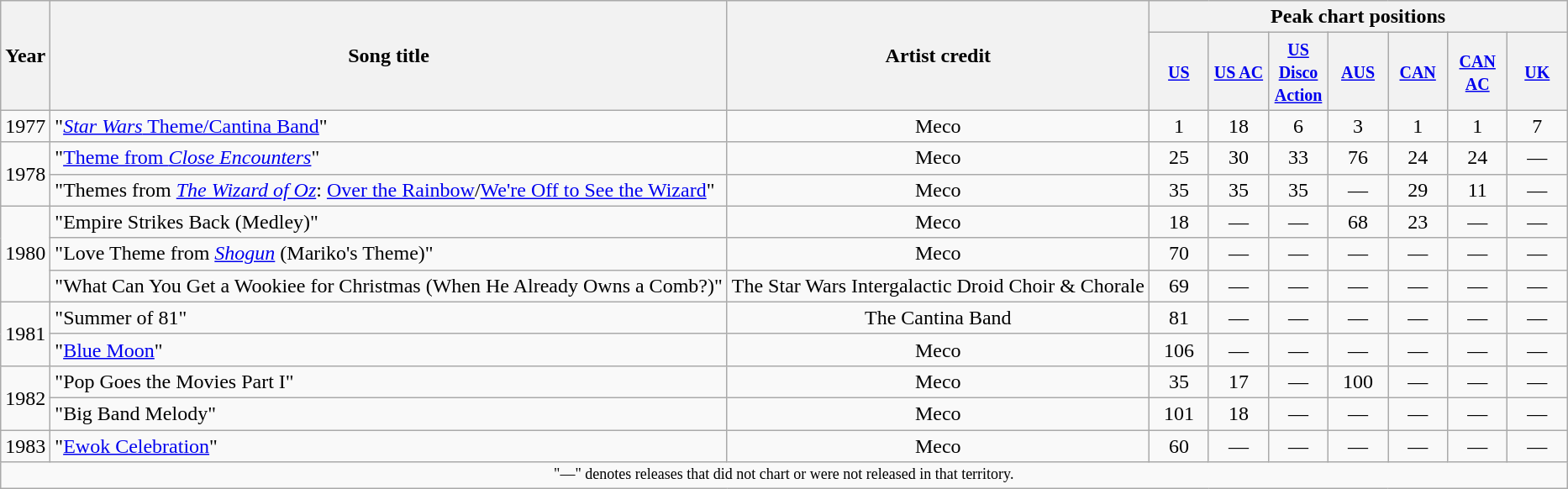<table class="wikitable" border="1">
<tr>
<th scope="col" rowspan="2">Year</th>
<th scope="col" rowspan="2">Song title</th>
<th scope="col" rowspan="2">Artist credit</th>
<th scope="col" colspan="7">Peak chart positions</th>
</tr>
<tr>
<th style="width:40px;"><small><a href='#'>US</a></small><br></th>
<th style="width:40px;"><small><a href='#'>US AC</a></small><br></th>
<th style="width:40px;"><small><a href='#'>US Disco Action</a></small><br></th>
<th style="width:40px;"><small><a href='#'>AUS</a></small><br></th>
<th style="width:40px;"><small><a href='#'>CAN</a></small><br></th>
<th style="width:40px;"><small><a href='#'>CAN AC</a></small><br></th>
<th style="width:40px;"><small><a href='#'>UK</a></small><br></th>
</tr>
<tr>
<td>1977</td>
<td>"<a href='#'><em>Star Wars</em> Theme/Cantina Band</a>"</td>
<td align="center">Meco</td>
<td align="center">1</td>
<td align="center">18</td>
<td align="center">6</td>
<td align="center">3</td>
<td align="center">1</td>
<td align="center">1</td>
<td align="center">7</td>
</tr>
<tr>
<td rowspan="2">1978</td>
<td>"<a href='#'>Theme from <em>Close Encounters</em></a>"</td>
<td align="center">Meco</td>
<td align="center">25</td>
<td align="center">30</td>
<td align="center">33</td>
<td align="center">76</td>
<td align="center">24</td>
<td align="center">24</td>
<td align="center">―</td>
</tr>
<tr>
<td>"Themes from <em><a href='#'>The Wizard of Oz</a></em>: <a href='#'>Over the Rainbow</a>/<a href='#'>We're Off to See the Wizard</a>"</td>
<td align="center">Meco</td>
<td align="center">35</td>
<td align="center">35</td>
<td align="center">35</td>
<td align="center">―</td>
<td align="center">29</td>
<td align="center">11</td>
<td align="center">―</td>
</tr>
<tr>
<td rowspan="3">1980</td>
<td>"Empire Strikes Back (Medley)"</td>
<td align="center">Meco</td>
<td align="center">18</td>
<td align="center">―</td>
<td align="center">―</td>
<td align="center">68</td>
<td align="center">23</td>
<td align="center">―</td>
<td align="center">―</td>
</tr>
<tr>
<td>"Love Theme from <em><a href='#'>Shogun</a></em> (Mariko's Theme)"</td>
<td align="center">Meco</td>
<td align="center">70</td>
<td align="center">―</td>
<td align="center">―</td>
<td align="center">―</td>
<td align="center">―</td>
<td align="center">―</td>
<td align="center">―</td>
</tr>
<tr>
<td>"What Can You Get a Wookiee for Christmas (When He Already Owns a Comb?)"</td>
<td align="center">The Star Wars Intergalactic Droid Choir & Chorale</td>
<td align="center">69</td>
<td align="center">―</td>
<td align="center">―</td>
<td align="center">―</td>
<td align="center">―</td>
<td align="center">―</td>
<td align="center">―</td>
</tr>
<tr>
<td rowspan="2">1981</td>
<td>"Summer of 81"</td>
<td align="center">The Cantina Band</td>
<td align="center">81</td>
<td align="center">―</td>
<td align="center">―</td>
<td align="center">―</td>
<td align="center">―</td>
<td align="center">―</td>
<td align="center">―</td>
</tr>
<tr>
<td>"<a href='#'>Blue Moon</a>"</td>
<td align="center">Meco</td>
<td align="center">106</td>
<td align="center">―</td>
<td align="center">―</td>
<td align="center">―</td>
<td align="center">―</td>
<td align="center">―</td>
<td align="center">―</td>
</tr>
<tr>
<td rowspan="2">1982</td>
<td>"Pop Goes the Movies Part I"</td>
<td align="center">Meco</td>
<td align="center">35</td>
<td align="center">17</td>
<td align="center">―</td>
<td align="center">100</td>
<td align="center">―</td>
<td align="center">―</td>
<td align="center">―</td>
</tr>
<tr>
<td>"Big Band Melody"</td>
<td align="center">Meco</td>
<td align="center">101</td>
<td align="center">18</td>
<td align="center">―</td>
<td align="center">―</td>
<td align="center">―</td>
<td align="center">―</td>
<td align="center">―</td>
</tr>
<tr>
<td>1983</td>
<td>"<a href='#'>Ewok Celebration</a>"</td>
<td align="center">Meco</td>
<td align="center">60</td>
<td align="center">―</td>
<td align="center">―</td>
<td align="center">―</td>
<td align="center">―</td>
<td align="center">―</td>
<td align="center">―</td>
</tr>
<tr>
<td colspan="10" style="text-align:center; font-size:9pt;">"—" denotes releases that did not chart or were not released in that territory.</td>
</tr>
</table>
